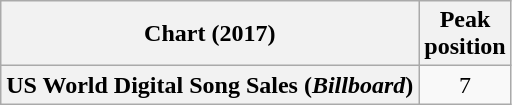<table class="wikitable plainrowheaders" style="text-align:center">
<tr>
<th scope="col">Chart (2017)</th>
<th scope="col">Peak<br>position</th>
</tr>
<tr>
<th scope="row">US World Digital Song Sales (<em>Billboard</em>)</th>
<td>7</td>
</tr>
</table>
